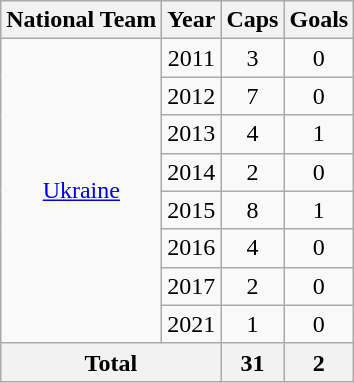<table class="wikitable" style="text-align: center">
<tr>
<th>National Team</th>
<th>Year</th>
<th>Caps</th>
<th>Goals</th>
</tr>
<tr>
<td rowspan="8"><a href='#'>Ukraine</a></td>
<td>2011</td>
<td>3</td>
<td>0</td>
</tr>
<tr>
<td>2012</td>
<td>7</td>
<td>0</td>
</tr>
<tr>
<td>2013</td>
<td>4</td>
<td>1</td>
</tr>
<tr>
<td>2014</td>
<td>2</td>
<td>0</td>
</tr>
<tr>
<td>2015</td>
<td>8</td>
<td>1</td>
</tr>
<tr>
<td>2016</td>
<td>4</td>
<td>0</td>
</tr>
<tr>
<td>2017</td>
<td>2</td>
<td>0</td>
</tr>
<tr>
<td>2021</td>
<td>1</td>
<td>0</td>
</tr>
<tr>
<th colspan="2">Total</th>
<th>31</th>
<th>2</th>
</tr>
</table>
